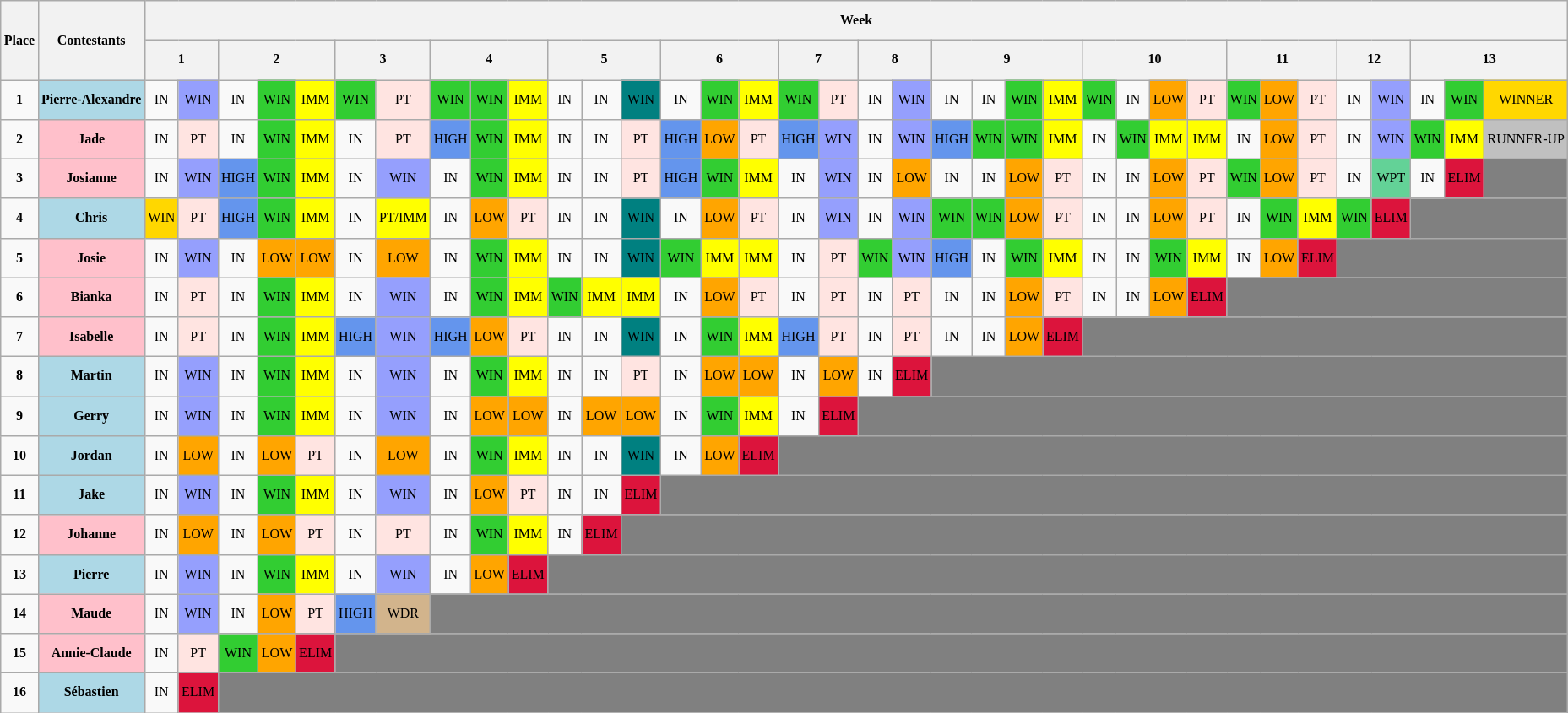<table class="wikitable" style="text-align: center; font-size: 8pt; line-height:26px;">
<tr>
<th rowspan="2"><strong>Place</strong></th>
<th rowspan="2"><strong>Contestants</strong></th>
<th colspan="36"><strong>Week</strong></th>
</tr>
<tr>
<th colspan="2"><strong>1</strong></th>
<th colspan="3"><strong>2</strong></th>
<th colspan="2"><strong>3</strong></th>
<th colspan="3"><strong>4</strong></th>
<th colspan="3"><strong>5</strong></th>
<th colspan="3"><strong>6</strong></th>
<th colspan="2"><strong>7</strong></th>
<th colspan="2"><strong>8</strong></th>
<th colspan="4"><strong>9</strong></th>
<th colspan="4"><strong>10</strong></th>
<th colspan="3"><strong>11</strong></th>
<th colspan="2"><strong>12</strong></th>
<th colspan="3"><strong>13</strong></th>
</tr>
<tr>
<td><strong>1</strong></td>
<td style="background:lightblue; white-space:nowrap;"><strong>Pierre-Alexandre</strong></td>
<td>IN</td>
<td style="background:#959FFD;">WIN</td>
<td>IN</td>
<td style="background:limegreen;">WIN</td>
<td style="background:yellow;">IMM</td>
<td style="background:limegreen;">WIN</td>
<td style="background:mistyrose;">PT</td>
<td style="background:limegreen;">WIN</td>
<td style="background:limegreen;">WIN</td>
<td style="background:yellow;">IMM</td>
<td>IN</td>
<td>IN</td>
<td style="background:teal;">WIN</td>
<td>IN</td>
<td style="background:limegreen;">WIN</td>
<td style="background:yellow;">IMM</td>
<td style="background:limegreen;">WIN</td>
<td style="background:mistyrose;">PT</td>
<td>IN</td>
<td style="background:#959FFD;">WIN</td>
<td>IN</td>
<td>IN</td>
<td style="background:limegreen;">WIN</td>
<td style="background:yellow;">IMM</td>
<td style="background:limegreen;">WIN</td>
<td>IN</td>
<td style="background:orange;">LOW</td>
<td style="background:mistyrose;">PT</td>
<td style="background:limegreen;">WIN</td>
<td style="background:orange;">LOW</td>
<td style="background:mistyrose;">PT</td>
<td>IN</td>
<td style="background:#959FFD;">WIN</td>
<td>IN</td>
<td style="background:limegreen;">WIN</td>
<td style="background:gold;">WINNER</td>
</tr>
<tr>
<td><strong>2</strong></td>
<td style="background:pink;"><strong>Jade</strong></td>
<td>IN</td>
<td style="background:mistyrose;">PT</td>
<td>IN</td>
<td style="background:limegreen;">WIN</td>
<td style="background:yellow;">IMM</td>
<td>IN</td>
<td style="background:mistyrose;">PT</td>
<td style="background:cornflowerblue;">HIGH</td>
<td style="background:limegreen;">WIN</td>
<td style="background:yellow;">IMM</td>
<td>IN</td>
<td>IN</td>
<td style="background:mistyrose;">PT</td>
<td style="background:cornflowerblue;">HIGH</td>
<td style="background:orange;">LOW</td>
<td style="background:mistyrose;">PT</td>
<td style="background:cornflowerblue;">HIGH</td>
<td style="background:#959FFD;">WIN</td>
<td>IN</td>
<td style="background:#959FFD;">WIN</td>
<td style="background:cornflowerblue;">HIGH</td>
<td style="background:limegreen;">WIN</td>
<td style="background:limegreen;">WIN</td>
<td style="background:yellow;">IMM</td>
<td>IN</td>
<td style="background:limegreen;">WIN</td>
<td style="background:yellow;">IMM</td>
<td style="background:yellow;">IMM</td>
<td>IN</td>
<td style="background:orange;">LOW</td>
<td style="background:mistyrose;">PT</td>
<td>IN</td>
<td style="background:#959FFD;">WIN</td>
<td style="background:limegreen;">WIN</td>
<td style="background:yellow;">IMM</td>
<td style="background:silver; white-space:nowrap;">RUNNER-UP</td>
</tr>
<tr>
<td><strong>3</strong></td>
<td style="background:pink;"><strong>Josianne</strong></td>
<td>IN</td>
<td style="background:#959FFD;">WIN</td>
<td style="background:cornflowerblue;">HIGH</td>
<td style="background:limegreen;">WIN</td>
<td style="background:yellow;">IMM</td>
<td>IN</td>
<td style="background:#959FFD;">WIN</td>
<td>IN</td>
<td style="background:limegreen;">WIN</td>
<td style="background:yellow;">IMM</td>
<td>IN</td>
<td>IN</td>
<td style="background:mistyrose;">PT</td>
<td style="background:cornflowerblue;">HIGH</td>
<td style="background:limegreen;">WIN</td>
<td style="background:yellow;">IMM</td>
<td>IN</td>
<td style="background:#959FFD;">WIN</td>
<td>IN</td>
<td style="background:orange;">LOW</td>
<td>IN</td>
<td>IN</td>
<td style="background:orange;">LOW</td>
<td style="background:mistyrose;">PT</td>
<td>IN</td>
<td>IN</td>
<td style="background:orange;">LOW</td>
<td style="background:mistyrose;">PT</td>
<td style="background:limegreen;">WIN</td>
<td style="background:orange;">LOW</td>
<td style="background:mistyrose;">PT</td>
<td>IN</td>
<td style="background:#63d297;">WPT</td>
<td>IN</td>
<td style="background:crimson;">ELIM</td>
<td style="background:grey;"></td>
</tr>
<tr>
<td><strong>4</strong></td>
<td style="background:lightblue;"><strong>Chris</strong></td>
<td style="background:gold;">WIN</td>
<td style="background:mistyrose;">PT</td>
<td style="background:cornflowerblue;">HIGH</td>
<td style="background:limegreen;">WIN</td>
<td style="background:yellow;">IMM</td>
<td>IN</td>
<td style="background:yellow;">PT/IMM</td>
<td>IN</td>
<td style="background:orange;">LOW</td>
<td style="background:mistyrose;">PT</td>
<td>IN</td>
<td>IN</td>
<td style="background:teal;">WIN</td>
<td>IN</td>
<td style="background:orange;">LOW</td>
<td style="background:mistyrose;">PT</td>
<td>IN</td>
<td style="background:#959FFD;">WIN</td>
<td>IN</td>
<td style="background:#959FFD;">WIN</td>
<td style="background:limegreen;">WIN</td>
<td style="background:limegreen;">WIN</td>
<td style="background:orange;">LOW</td>
<td style="background:mistyrose;">PT</td>
<td>IN</td>
<td>IN</td>
<td style="background:orange;">LOW</td>
<td style="background:mistyrose;">PT</td>
<td>IN</td>
<td style="background:limegreen;">WIN</td>
<td style="background:yellow;">IMM</td>
<td style="background:limegreen;">WIN</td>
<td style="background:crimson;">ELIM</td>
<td colspan="3" style="background:grey;"></td>
</tr>
<tr>
<td><strong>5</strong></td>
<td style="background:pink;"><strong>Josie</strong></td>
<td>IN</td>
<td style="background:#959FFD;">WIN</td>
<td>IN</td>
<td style="background:orange;">LOW</td>
<td style="background:orange;">LOW</td>
<td>IN</td>
<td style="background:orange;">LOW</td>
<td>IN</td>
<td style="background:limegreen;">WIN</td>
<td style="background:yellow;">IMM</td>
<td>IN</td>
<td>IN</td>
<td style="background:teal;">WIN</td>
<td style="background:limegreen;">WIN</td>
<td style="background:yellow;">IMM</td>
<td style="background:yellow;">IMM</td>
<td>IN</td>
<td style="background:mistyrose;">PT</td>
<td style="background:limegreen;">WIN</td>
<td style="background:#959FFD;">WIN</td>
<td style="background:cornflowerblue;">HIGH</td>
<td>IN</td>
<td style="background:limegreen;">WIN</td>
<td style="background:yellow;">IMM</td>
<td>IN</td>
<td>IN</td>
<td style="background:limegreen;">WIN</td>
<td style="background:yellow;">IMM</td>
<td>IN</td>
<td style="background:orange;">LOW</td>
<td style="background:crimson;">ELIM</td>
<td colspan="5" style="background:grey;"></td>
</tr>
<tr>
<td><strong>6</strong></td>
<td style="background:pink;"><strong>Bianka</strong></td>
<td>IN</td>
<td style="background:mistyrose;">PT</td>
<td>IN</td>
<td style="background:limegreen;">WIN</td>
<td style="background:yellow;">IMM</td>
<td>IN</td>
<td style="background:#959FFD;">WIN</td>
<td>IN</td>
<td style="background:limegreen;">WIN</td>
<td style="background:yellow;">IMM</td>
<td style="background:limegreen;">WIN</td>
<td style="background:yellow;">IMM</td>
<td style="background:yellow;">IMM</td>
<td>IN</td>
<td style="background:orange;">LOW</td>
<td style="background:mistyrose;">PT</td>
<td>IN</td>
<td style="background:mistyrose;">PT</td>
<td>IN</td>
<td style="background:mistyrose;">PT</td>
<td>IN</td>
<td>IN</td>
<td style="background:orange;">LOW</td>
<td style="background:mistyrose;">PT</td>
<td>IN</td>
<td>IN</td>
<td style="background:orange;">LOW</td>
<td style="background:crimson;">ELIM</td>
<td colspan="8" style="background:grey;"></td>
</tr>
<tr>
<td><strong>7</strong></td>
<td style="background:pink;"><strong>Isabelle</strong></td>
<td>IN</td>
<td style="background:mistyrose;">PT</td>
<td>IN</td>
<td style="background:limegreen;">WIN</td>
<td style="background:yellow;">IMM</td>
<td style="background:cornflowerblue;">HIGH</td>
<td style="background:#959FFD;">WIN</td>
<td style="background:cornflowerblue;">HIGH</td>
<td style="background:orange;">LOW</td>
<td style="background:mistyrose;">PT</td>
<td>IN</td>
<td>IN</td>
<td style="background:teal;">WIN</td>
<td>IN</td>
<td style="background:limegreen;">WIN</td>
<td style="background:yellow;">IMM</td>
<td style="background:cornflowerblue;">HIGH</td>
<td style="background:mistyrose;">PT</td>
<td>IN</td>
<td style="background:mistyrose;">PT</td>
<td>IN</td>
<td>IN</td>
<td style="background:orange;">LOW</td>
<td style="background:crimson;">ELIM</td>
<td colspan="12" style="background:grey;"></td>
</tr>
<tr>
<td><strong>8</strong></td>
<td style="background:lightblue;"><strong>Martin</strong></td>
<td>IN</td>
<td style="background:#959FFD;">WIN</td>
<td>IN</td>
<td style="background:limegreen;">WIN</td>
<td style="background:yellow;">IMM</td>
<td>IN</td>
<td style="background:#959FFD;">WIN</td>
<td>IN</td>
<td style="background:limegreen;">WIN</td>
<td style="background:yellow;">IMM</td>
<td>IN</td>
<td>IN</td>
<td style="background:mistyrose;">PT</td>
<td>IN</td>
<td style="background:orange;">LOW</td>
<td style="background:orange;">LOW</td>
<td>IN</td>
<td style="background:orange;">LOW</td>
<td>IN</td>
<td style="background:crimson;">ELIM</td>
<td colspan="16" style="background:grey;"></td>
</tr>
<tr>
<td><strong>9</strong></td>
<td style="background:lightblue;"><strong>Gerry</strong></td>
<td>IN</td>
<td style="background:#959FFD;">WIN</td>
<td>IN</td>
<td style="background:limegreen;">WIN</td>
<td style="background:yellow;">IMM</td>
<td>IN</td>
<td style="background:#959FFD;">WIN</td>
<td>IN</td>
<td style="background:orange;">LOW</td>
<td style="background:orange;">LOW</td>
<td>IN</td>
<td style="background:orange;">LOW</td>
<td style="background:orange;">LOW</td>
<td>IN</td>
<td style="background:limegreen;">WIN</td>
<td style="background:yellow;">IMM</td>
<td>IN</td>
<td style="background:crimson;">ELIM</td>
<td colspan="18" style="background:grey;"></td>
</tr>
<tr>
<td><strong>10</strong></td>
<td style="background:lightblue;"><strong>Jordan</strong></td>
<td>IN</td>
<td style="background:orange;">LOW</td>
<td>IN</td>
<td style="background:orange;">LOW</td>
<td style="background:mistyrose;">PT</td>
<td>IN</td>
<td style="background:orange;">LOW</td>
<td>IN</td>
<td style="background:limegreen;">WIN</td>
<td style="background:yellow;">IMM</td>
<td>IN</td>
<td>IN</td>
<td style="background:teal;">WIN</td>
<td>IN</td>
<td style="background:orange;">LOW</td>
<td style="background:crimson;">ELIM</td>
<td colspan="20" style="background:grey;"></td>
</tr>
<tr>
<td><strong>11</strong></td>
<td style="background:lightblue;"><strong>Jake</strong></td>
<td>IN</td>
<td style="background:#959FFD;">WIN</td>
<td>IN</td>
<td style="background:limegreen;">WIN</td>
<td style="background:yellow;">IMM</td>
<td>IN</td>
<td style="background:#959FFD;">WIN</td>
<td>IN</td>
<td style="background:orange;">LOW</td>
<td style="background:mistyrose;">PT</td>
<td>IN</td>
<td>IN</td>
<td style="background:crimson;">ELIM</td>
<td colspan="23" style="background:grey;"></td>
</tr>
<tr>
<td><strong>12</strong></td>
<td style="background:pink;"><strong>Johanne</strong></td>
<td>IN</td>
<td style="background:orange;">LOW</td>
<td>IN</td>
<td style="background:orange;">LOW</td>
<td style="background:mistyrose;">PT</td>
<td>IN</td>
<td style="background:mistyrose;">PT</td>
<td>IN</td>
<td style="background:limegreen;">WIN</td>
<td style="background:yellow;">IMM</td>
<td>IN</td>
<td style="background:crimson;">ELIM</td>
<td colspan="24" style="background:grey;"></td>
</tr>
<tr>
<td><strong>13</strong></td>
<td style="background:lightblue;"><strong>Pierre</strong></td>
<td>IN</td>
<td style="background:#959FFD;">WIN</td>
<td>IN</td>
<td style="background:limegreen;">WIN</td>
<td style="background:yellow;">IMM</td>
<td>IN</td>
<td style="background:#959FFD;">WIN</td>
<td>IN</td>
<td style="background:orange;">LOW</td>
<td style="background:crimson;">ELIM</td>
<td colspan="26" style="background:grey;"></td>
</tr>
<tr>
<td><strong>14</strong></td>
<td style="background:pink;"><strong>Maude</strong></td>
<td>IN</td>
<td style="background:#959FFD;">WIN</td>
<td>IN</td>
<td style="background:orange;">LOW</td>
<td style="background:mistyrose;">PT</td>
<td style="background:cornflowerblue;">HIGH</td>
<td style="background:tan;">WDR</td>
<td colspan="29" style="background:grey;"></td>
</tr>
<tr>
<td><strong>15</strong></td>
<td style="background:pink; white-space:nowrap;"><strong>Annie-Claude</strong></td>
<td>IN</td>
<td style="background:mistyrose;">PT</td>
<td style="background:limegreen;">WIN</td>
<td style="background:orange;">LOW</td>
<td style="background:crimson;">ELIM</td>
<td colspan="31" style="background:grey;"></td>
</tr>
<tr>
<td><strong>16</strong></td>
<td style="background:lightblue;"><strong>Sébastien</strong></td>
<td>IN</td>
<td style="background:crimson;">ELIM</td>
<td colspan="34" style="background:grey;"></td>
</tr>
</table>
